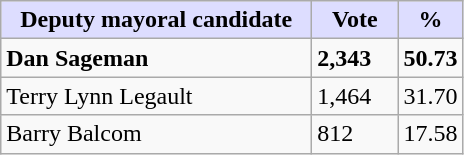<table class="wikitable">
<tr>
<th style="background:#ddf; width:200px;">Deputy mayoral candidate</th>
<th style="background:#ddf; width:50px;">Vote</th>
<th style="background:#ddf; width:30px;">%</th>
</tr>
<tr>
<td><strong>Dan Sageman</strong></td>
<td><strong>2,343</strong></td>
<td><strong>50.73</strong></td>
</tr>
<tr>
<td>Terry Lynn Legault</td>
<td>1,464</td>
<td>31.70</td>
</tr>
<tr>
<td>Barry Balcom</td>
<td>812</td>
<td>17.58</td>
</tr>
</table>
